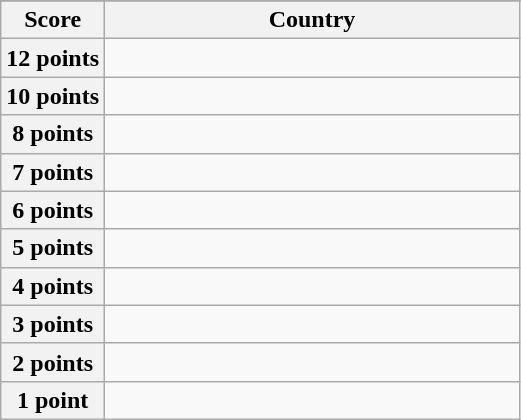<table class="wikitable">
<tr>
</tr>
<tr>
<th scope="col" width="20%">Score</th>
<th scope="col">Country</th>
</tr>
<tr>
<th scope="row">12 points</th>
<td></td>
</tr>
<tr>
<th scope="row">10 points</th>
<td></td>
</tr>
<tr>
<th scope="row">8 points</th>
<td></td>
</tr>
<tr>
<th scope="row">7 points</th>
<td></td>
</tr>
<tr>
<th scope="row">6 points</th>
<td></td>
</tr>
<tr>
<th scope="row">5 points</th>
<td></td>
</tr>
<tr>
<th scope="row">4 points</th>
<td></td>
</tr>
<tr>
<th scope="row">3 points</th>
<td></td>
</tr>
<tr>
<th scope="row">2 points</th>
<td></td>
</tr>
<tr>
<th scope="row">1 point</th>
<td></td>
</tr>
</table>
